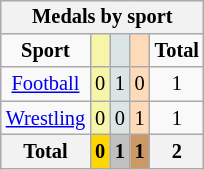<table class="wikitable" style="font-size:85%; float:right;">
<tr style="background:#efefef;">
<th colspan=7><strong>Medals by sport</strong></th>
</tr>
<tr align=center>
<td><strong>Sport</strong></td>
<td style="background:#f7f6a8;"></td>
<td style="background:#dce5e5;"></td>
<td style="background:#ffdab9;"></td>
<td><strong>Total</strong></td>
</tr>
<tr align=center>
<td><a href='#'>Football</a></td>
<td style="background:#f7f6a8;">0</td>
<td style="background:#dce5e5;">1</td>
<td style="background:#ffdab9;">0</td>
<td>1</td>
</tr>
<tr align=center>
<td><a href='#'>Wrestling</a></td>
<td style="background:#f7f6a8;">0</td>
<td style="background:#dce5e5;">0</td>
<td style="background:#ffdab9;">1</td>
<td>1</td>
</tr>
<tr align=center>
<th><strong>Total</strong></th>
<th style="background:gold;"><strong>0</strong></th>
<th style="background:silver;"><strong>1</strong></th>
<th style="background:#c96;"><strong>1</strong></th>
<th><strong>2</strong></th>
</tr>
</table>
